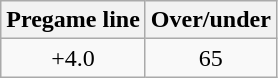<table class="wikitable" style="margin-left: auto; margin-right: auto; border: none; display: inline-table;">
<tr align="center">
<th style=>Pregame line</th>
<th style=>Over/under</th>
</tr>
<tr align="center">
<td>+4.0</td>
<td>65</td>
</tr>
</table>
